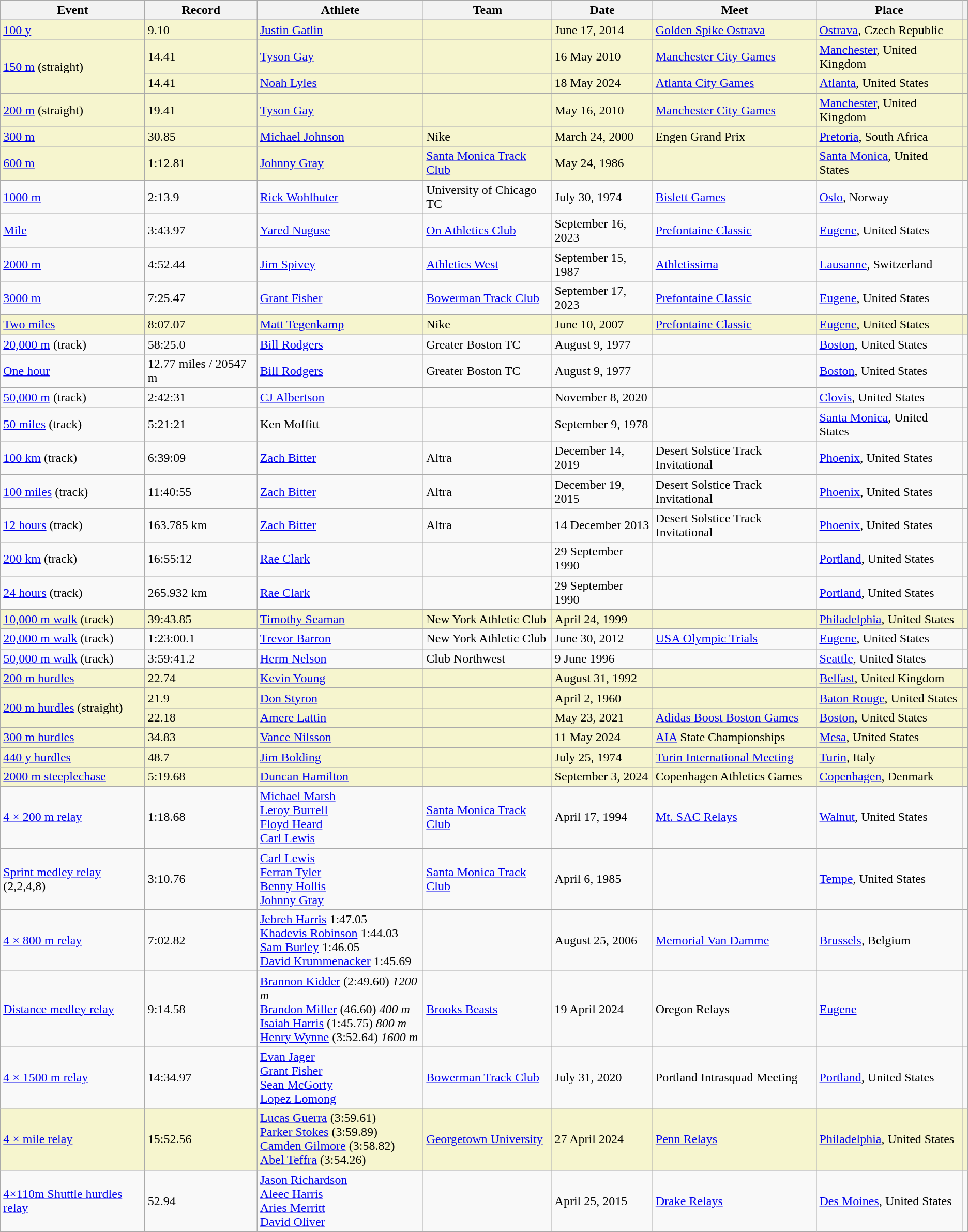<table class="wikitable">
<tr>
<th>Event</th>
<th>Record</th>
<th>Athlete</th>
<th>Team</th>
<th>Date</th>
<th>Meet</th>
<th>Place</th>
<th></th>
</tr>
<tr style="background:#f6F5CE;">
<td><a href='#'>100 y</a></td>
<td>9.10 </td>
<td><a href='#'>Justin Gatlin</a></td>
<td></td>
<td>June 17, 2014</td>
<td><a href='#'>Golden Spike Ostrava</a></td>
<td><a href='#'>Ostrava</a>, Czech Republic</td>
<td></td>
</tr>
<tr style="background:#f6F5CE;">
<td rowspan=2><a href='#'>150 m</a> (straight)</td>
<td>14.41 </td>
<td><a href='#'>Tyson Gay</a></td>
<td></td>
<td>16 May 2010</td>
<td><a href='#'>Manchester City Games</a></td>
<td><a href='#'>Manchester</a>, United Kingdom</td>
<td></td>
</tr>
<tr style="background:#f6F5CE;">
<td>14.41 </td>
<td><a href='#'>Noah Lyles</a></td>
<td></td>
<td>18 May 2024</td>
<td><a href='#'>Atlanta City Games</a></td>
<td><a href='#'>Atlanta</a>, United States</td>
<td></td>
</tr>
<tr style="background:#f6F5CE;">
<td><a href='#'>200 m</a> (straight)</td>
<td>19.41 </td>
<td><a href='#'>Tyson Gay</a></td>
<td></td>
<td>May 16, 2010</td>
<td><a href='#'>Manchester City Games</a></td>
<td><a href='#'>Manchester</a>, United Kingdom</td>
<td></td>
</tr>
<tr style="background:#f6F5CE;">
<td><a href='#'>300 m</a></td>
<td>30.85 </td>
<td><a href='#'>Michael Johnson</a></td>
<td>Nike</td>
<td>March 24, 2000</td>
<td>Engen Grand Prix</td>
<td><a href='#'>Pretoria</a>, South Africa</td>
<td></td>
</tr>
<tr style="background:#f6F5CE;">
<td><a href='#'>600 m</a></td>
<td>1:12.81</td>
<td><a href='#'>Johnny Gray</a></td>
<td><a href='#'>Santa Monica Track Club</a></td>
<td>May 24, 1986</td>
<td></td>
<td><a href='#'>Santa Monica</a>, United States</td>
<td></td>
</tr>
<tr>
<td><a href='#'>1000 m</a></td>
<td>2:13.9</td>
<td><a href='#'>Rick Wohlhuter</a></td>
<td>University of Chicago TC</td>
<td>July 30, 1974</td>
<td><a href='#'>Bislett Games</a></td>
<td><a href='#'>Oslo</a>, Norway</td>
<td></td>
</tr>
<tr>
<td><a href='#'>Mile</a></td>
<td>3:43.97</td>
<td><a href='#'>Yared Nuguse</a></td>
<td><a href='#'>On Athletics Club</a></td>
<td>September 16, 2023</td>
<td><a href='#'>Prefontaine Classic</a></td>
<td><a href='#'>Eugene</a>, United States</td>
<td></td>
</tr>
<tr>
<td><a href='#'>2000 m</a></td>
<td>4:52.44</td>
<td><a href='#'>Jim Spivey</a></td>
<td><a href='#'>Athletics West</a></td>
<td>September 15, 1987</td>
<td><a href='#'>Athletissima</a></td>
<td><a href='#'>Lausanne</a>, Switzerland</td>
<td></td>
</tr>
<tr>
<td><a href='#'>3000 m</a></td>
<td>7:25.47</td>
<td><a href='#'>Grant Fisher</a></td>
<td><a href='#'>Bowerman Track Club</a></td>
<td>September 17, 2023</td>
<td><a href='#'>Prefontaine Classic</a></td>
<td><a href='#'>Eugene</a>, United States</td>
<td></td>
</tr>
<tr style="background:#f6F5CE;">
<td><a href='#'>Two miles</a></td>
<td>8:07.07</td>
<td><a href='#'>Matt Tegenkamp</a></td>
<td>Nike</td>
<td>June 10, 2007</td>
<td><a href='#'>Prefontaine Classic</a></td>
<td><a href='#'>Eugene</a>, United States</td>
<td></td>
</tr>
<tr>
<td><a href='#'>20,000 m</a> (track)</td>
<td>58:25.0</td>
<td><a href='#'>Bill Rodgers</a></td>
<td>Greater Boston TC</td>
<td>August 9, 1977</td>
<td></td>
<td><a href='#'>Boston</a>, United States</td>
<td></td>
</tr>
<tr>
<td><a href='#'>One hour</a></td>
<td>12.77 miles / 20547 m</td>
<td><a href='#'>Bill Rodgers</a></td>
<td>Greater Boston TC</td>
<td>August 9, 1977</td>
<td></td>
<td><a href='#'>Boston</a>, United States</td>
<td></td>
</tr>
<tr>
<td><a href='#'>50,000 m</a> (track)</td>
<td>2:42:31</td>
<td><a href='#'>CJ Albertson</a></td>
<td></td>
<td>November 8, 2020</td>
<td></td>
<td><a href='#'>Clovis</a>, United States</td>
<td></td>
</tr>
<tr>
<td><a href='#'>50 miles</a> (track)</td>
<td>5:21:21</td>
<td>Ken Moffitt</td>
<td></td>
<td>September 9, 1978</td>
<td></td>
<td><a href='#'>Santa Monica</a>, United States</td>
<td></td>
</tr>
<tr>
<td><a href='#'>100 km</a> (track)</td>
<td>6:39:09</td>
<td><a href='#'>Zach Bitter</a></td>
<td>Altra</td>
<td>December 14, 2019</td>
<td>Desert Solstice Track Invitational</td>
<td><a href='#'>Phoenix</a>, United States</td>
<td></td>
</tr>
<tr>
<td><a href='#'>100 miles</a> (track)</td>
<td>11:40:55</td>
<td><a href='#'>Zach Bitter</a></td>
<td>Altra</td>
<td>December 19, 2015</td>
<td>Desert Solstice Track Invitational</td>
<td><a href='#'>Phoenix</a>, United States</td>
<td></td>
</tr>
<tr>
<td><a href='#'>12 hours</a> (track)</td>
<td>163.785 km</td>
<td><a href='#'>Zach Bitter</a></td>
<td>Altra</td>
<td>14 December 2013</td>
<td>Desert Solstice Track Invitational</td>
<td><a href='#'>Phoenix</a>, United States</td>
<td></td>
</tr>
<tr>
<td><a href='#'>200 km</a> (track)</td>
<td>16:55:12</td>
<td><a href='#'>Rae Clark</a></td>
<td></td>
<td>29 September 1990</td>
<td></td>
<td><a href='#'>Portland</a>, United States</td>
<td></td>
</tr>
<tr>
<td><a href='#'>24 hours</a> (track)</td>
<td>265.932 km</td>
<td><a href='#'>Rae Clark</a></td>
<td></td>
<td>29 September 1990</td>
<td></td>
<td><a href='#'>Portland</a>, United States</td>
<td></td>
</tr>
<tr style="background:#f6F5CE;">
<td><a href='#'>10,000 m walk</a> (track)</td>
<td>39:43.85</td>
<td><a href='#'>Timothy Seaman</a></td>
<td>New York Athletic Club</td>
<td>April 24, 1999</td>
<td></td>
<td><a href='#'>Philadelphia</a>, United States</td>
<td></td>
</tr>
<tr>
<td><a href='#'>20,000 m walk</a> (track)</td>
<td>1:23:00.1</td>
<td><a href='#'>Trevor Barron</a></td>
<td>New York Athletic Club</td>
<td>June 30, 2012</td>
<td><a href='#'>USA Olympic Trials</a></td>
<td><a href='#'>Eugene</a>, United States</td>
<td></td>
</tr>
<tr>
<td><a href='#'>50,000 m walk</a> (track)</td>
<td>3:59:41.2</td>
<td><a href='#'>Herm Nelson</a></td>
<td>Club Northwest</td>
<td>9 June 1996</td>
<td></td>
<td><a href='#'>Seattle</a>, United States</td>
<td></td>
</tr>
<tr style="background:#f6F5CE;">
<td><a href='#'>200 m hurdles</a></td>
<td>22.74 </td>
<td><a href='#'>Kevin Young</a></td>
<td></td>
<td>August 31, 1992</td>
<td></td>
<td><a href='#'>Belfast</a>, United Kingdom</td>
<td></td>
</tr>
<tr style="background:#f6F5CE;">
<td rowspan="2"><a href='#'>200 m hurdles</a> (straight)</td>
<td>21.9  </td>
<td><a href='#'>Don Styron</a></td>
<td></td>
<td>April 2, 1960</td>
<td></td>
<td><a href='#'>Baton Rouge</a>, United States</td>
<td></td>
</tr>
<tr style="background:#f6F5CE;">
<td>22.18 </td>
<td><a href='#'>Amere Lattin</a></td>
<td></td>
<td>May 23, 2021</td>
<td><a href='#'>Adidas Boost Boston Games</a></td>
<td><a href='#'>Boston</a>, United States</td>
<td></td>
</tr>
<tr style="background:#f6F5CE;">
<td><a href='#'>300 m hurdles</a></td>
<td>34.83</td>
<td><a href='#'>Vance Nilsson</a></td>
<td></td>
<td>11 May 2024</td>
<td><a href='#'>AIA</a> State Championships</td>
<td><a href='#'>Mesa</a>, United States</td>
<td></td>
</tr>
<tr style="background:#f6F5CE;">
<td><a href='#'>440 y hurdles</a></td>
<td>48.7</td>
<td><a href='#'>Jim Bolding</a></td>
<td></td>
<td>July 25, 1974</td>
<td><a href='#'>Turin International Meeting</a></td>
<td><a href='#'>Turin</a>, Italy</td>
<td></td>
</tr>
<tr style="background:#f6F5CE;">
<td><a href='#'>2000 m steeplechase</a></td>
<td>5:19.68</td>
<td><a href='#'>Duncan Hamilton</a></td>
<td></td>
<td>September 3, 2024</td>
<td>Copenhagen Athletics Games</td>
<td><a href='#'>Copenhagen</a>, Denmark</td>
<td></td>
</tr>
<tr>
<td><a href='#'>4 × 200 m relay</a></td>
<td>1:18.68</td>
<td><a href='#'>Michael Marsh</a><br><a href='#'>Leroy Burrell</a><br><a href='#'>Floyd Heard</a><br><a href='#'>Carl Lewis</a></td>
<td><a href='#'>Santa Monica Track Club</a></td>
<td>April 17, 1994</td>
<td><a href='#'>Mt. SAC Relays</a></td>
<td><a href='#'>Walnut</a>, United States</td>
<td></td>
</tr>
<tr>
<td><a href='#'>Sprint medley relay</a> (2,2,4,8)</td>
<td>3:10.76</td>
<td><a href='#'>Carl Lewis</a><br><a href='#'>Ferran Tyler</a><br><a href='#'>Benny Hollis</a><br><a href='#'>Johnny Gray</a></td>
<td><a href='#'>Santa Monica Track Club</a></td>
<td>April 6, 1985</td>
<td></td>
<td><a href='#'>Tempe</a>, United States</td>
<td></td>
</tr>
<tr>
<td><a href='#'>4 × 800 m relay</a></td>
<td>7:02.82</td>
<td><a href='#'>Jebreh Harris</a> 1:47.05<br><a href='#'>Khadevis Robinson</a> 1:44.03<br><a href='#'>Sam Burley</a> 1:46.05<br><a href='#'>David Krummenacker</a> 1:45.69</td>
<td></td>
<td>August 25, 2006</td>
<td><a href='#'>Memorial Van Damme</a></td>
<td><a href='#'>Brussels</a>, Belgium</td>
<td></td>
</tr>
<tr>
<td><a href='#'>Distance medley relay</a></td>
<td>9:14.58</td>
<td><a href='#'>Brannon Kidder</a> (2:49.60) <em>1200 m</em><br><a href='#'>Brandon Miller</a> (46.60) <em>400 m</em><br><a href='#'>Isaiah Harris</a> (1:45.75) <em>800 m</em><br><a href='#'>Henry Wynne</a> (3:52.64) <em>1600 m</em></td>
<td><a href='#'>Brooks Beasts</a></td>
<td>19 April 2024</td>
<td>Oregon Relays</td>
<td><a href='#'>Eugene</a></td>
<td></td>
</tr>
<tr>
<td><a href='#'>4 × 1500 m relay</a></td>
<td>14:34.97</td>
<td><a href='#'>Evan Jager</a><br><a href='#'>Grant Fisher</a><br><a href='#'>Sean McGorty</a><br><a href='#'>Lopez Lomong</a></td>
<td><a href='#'>Bowerman Track Club</a></td>
<td>July 31, 2020</td>
<td>Portland Intrasquad Meeting</td>
<td><a href='#'>Portland</a>, United States</td>
<td></td>
</tr>
<tr style="background:#f6F5CE;">
<td><a href='#'>4 × mile relay</a></td>
<td>15:52.56</td>
<td><a href='#'>Lucas Guerra</a> (3:59.61)<br><a href='#'>Parker Stokes</a> (3:59.89)<br><a href='#'>Camden Gilmore</a> (3:58.82)<br><a href='#'>Abel Teffra</a> (3:54.26)</td>
<td><a href='#'>Georgetown University</a></td>
<td>27 April 2024</td>
<td><a href='#'>Penn Relays</a></td>
<td><a href='#'>Philadelphia</a>, United States</td>
<td></td>
</tr>
<tr>
<td><a href='#'>4×110m Shuttle hurdles relay</a></td>
<td>52.94</td>
<td><a href='#'>Jason Richardson</a><br><a href='#'>Aleec Harris</a><br><a href='#'>Aries Merritt</a><br><a href='#'>David Oliver</a></td>
<td></td>
<td>April 25, 2015</td>
<td><a href='#'>Drake Relays</a></td>
<td><a href='#'>Des Moines</a>, United States</td>
<td></td>
</tr>
</table>
